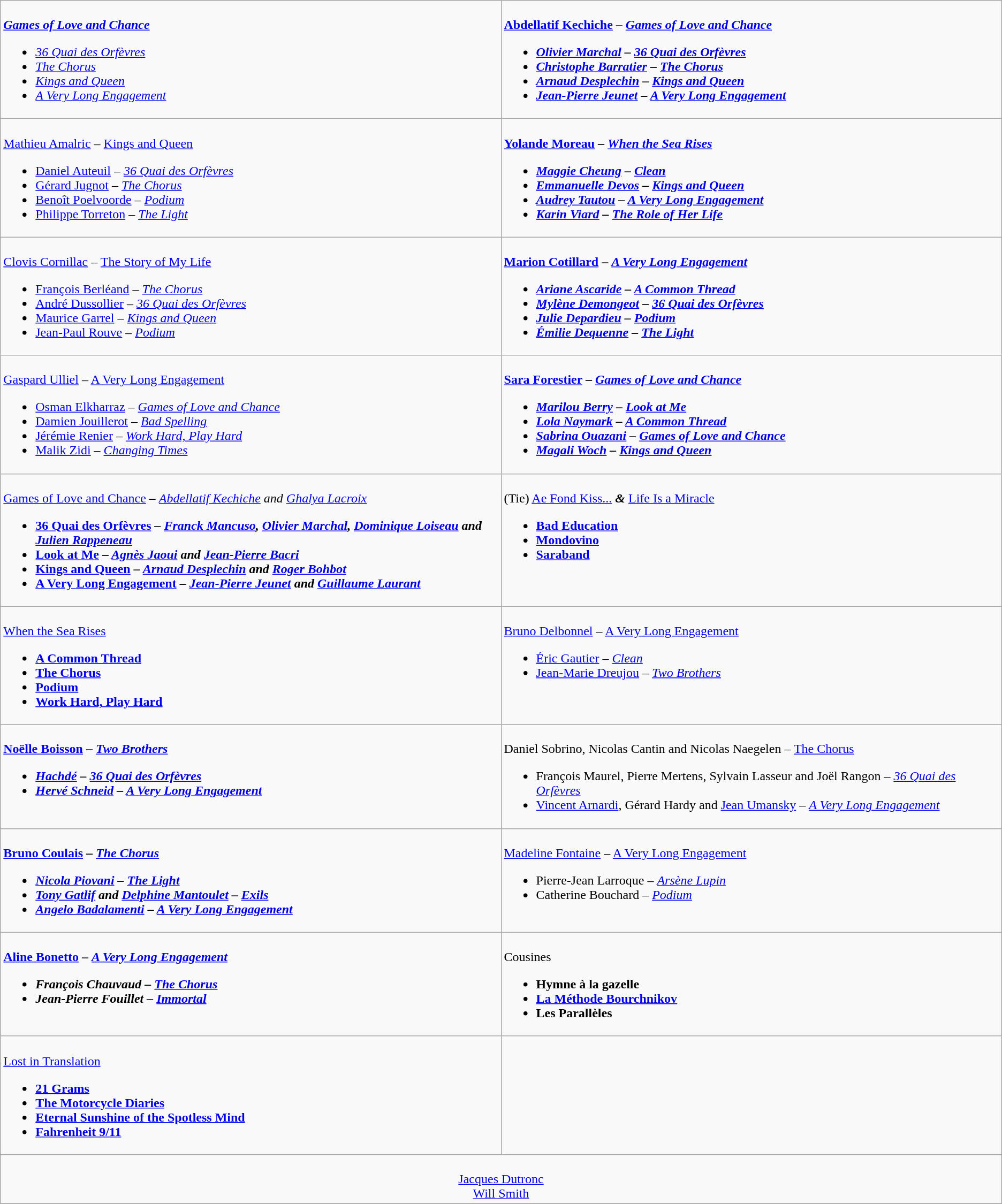<table class=wikitable style="width=150%">
<tr>
<td valign="top" width="50%"><br>
<strong><em><a href='#'>Games of Love and Chance</a></em></strong><ul><li><em><a href='#'>36 Quai des Orfèvres</a></em></li><li><em><a href='#'>The Chorus</a></em></li><li><em><a href='#'>Kings and Queen</a></em></li><li><em><a href='#'>A Very Long Engagement</a></em></li></ul></td>
<td valign="top" width="50%"><br>
<strong><a href='#'>Abdellatif Kechiche</a> – <em><a href='#'>Games of Love and Chance</a><strong><em><ul><li><a href='#'>Olivier Marchal</a> – </em><a href='#'>36 Quai des Orfèvres</a><em></li><li><a href='#'>Christophe Barratier</a> – </em><a href='#'>The Chorus</a><em></li><li><a href='#'>Arnaud Desplechin</a> – </em><a href='#'>Kings and Queen</a><em></li><li><a href='#'>Jean-Pierre Jeunet</a> – </em><a href='#'>A Very Long Engagement</a><em></li></ul></td>
</tr>
<tr>
<td valign="top" width="50%"><br>
</strong><a href='#'>Mathieu Amalric</a> –  </em><a href='#'>Kings and Queen</a></em></strong><ul><li><a href='#'>Daniel Auteuil</a> – <em><a href='#'>36 Quai des Orfèvres</a></em></li><li><a href='#'>Gérard Jugnot</a> – <em><a href='#'>The Chorus</a></em></li><li><a href='#'>Benoît Poelvoorde</a> – <em><a href='#'>Podium</a></em></li><li><a href='#'>Philippe Torreton</a> – <em><a href='#'>The Light</a></em></li></ul></td>
<td valign="top" width="50%"><br>
<strong><a href='#'>Yolande Moreau</a> – <em><a href='#'>When the Sea Rises</a><strong><em><ul><li><a href='#'>Maggie Cheung</a> – </em><a href='#'>Clean</a><em></li><li><a href='#'>Emmanuelle Devos</a> – </em><a href='#'>Kings and Queen</a><em></li><li><a href='#'>Audrey Tautou</a> – </em><a href='#'>A Very Long Engagement</a><em></li><li><a href='#'>Karin Viard</a> – </em><a href='#'>The Role of Her Life</a><em></li></ul></td>
</tr>
<tr>
<td valign="top" width="50%"><br>
</strong><a href='#'>Clovis Cornillac</a> – </em><a href='#'>The Story of My Life</a></em></strong><ul><li><a href='#'>François Berléand</a> – <em><a href='#'>The Chorus</a></em></li><li><a href='#'>André Dussollier</a> – <em><a href='#'>36 Quai des Orfèvres</a></em></li><li><a href='#'>Maurice Garrel</a> – <em><a href='#'>Kings and Queen</a></em></li><li><a href='#'>Jean-Paul Rouve</a> – <em><a href='#'>Podium</a></em></li></ul></td>
<td valign="top" width="50%"><br>
<strong><a href='#'>Marion Cotillard</a> – <em><a href='#'>A Very Long Engagement</a><strong><em><ul><li><a href='#'>Ariane Ascaride</a> – </em><a href='#'>A Common Thread</a><em></li><li><a href='#'>Mylène Demongeot</a> – </em><a href='#'>36 Quai des Orfèvres</a><em></li><li><a href='#'>Julie Depardieu</a> – </em><a href='#'>Podium</a><em></li><li><a href='#'>Émilie Dequenne</a> – </em><a href='#'>The Light</a><em></li></ul></td>
</tr>
<tr>
<td valign="top" width="50%"><br>
</strong><a href='#'>Gaspard Ulliel</a> – </em><a href='#'>A Very Long Engagement</a></em></strong><ul><li><a href='#'>Osman Elkharraz</a> – <em><a href='#'>Games of Love and Chance</a></em></li><li><a href='#'>Damien Jouillerot</a> – <em><a href='#'>Bad Spelling</a></em></li><li><a href='#'>Jérémie Renier</a> – <em><a href='#'>Work Hard, Play Hard</a></em></li><li><a href='#'>Malik Zidi</a> – <em><a href='#'>Changing Times</a></em></li></ul></td>
<td valign="top" width="50%"><br>
<strong><a href='#'>Sara Forestier</a> – <em><a href='#'>Games of Love and Chance</a><strong><em><ul><li><a href='#'>Marilou Berry</a> – </em><a href='#'>Look at Me</a><em></li><li><a href='#'>Lola Naymark</a> – </em><a href='#'>A Common Thread</a><em></li><li><a href='#'>Sabrina Ouazani</a> – </em><a href='#'>Games of Love and Chance</a><em></li><li><a href='#'>Magali Woch</a> – </em><a href='#'>Kings and Queen</a><em></li></ul></td>
</tr>
<tr>
<td valign="top" width="50%"><br>
</em></strong><a href='#'>Games of Love and Chance</a><strong><em> – </strong><a href='#'>Abdellatif Kechiche</a> and <a href='#'>Ghalya Lacroix</a><strong><ul><li></em><a href='#'>36 Quai des Orfèvres</a><em> – <a href='#'>Franck Mancuso</a>, <a href='#'>Olivier Marchal</a>, <a href='#'>Dominique Loiseau</a> and <a href='#'>Julien Rappeneau</a></li><li></em><a href='#'>Look at Me</a><em> – <a href='#'>Agnès Jaoui</a> and <a href='#'>Jean-Pierre Bacri</a></li><li></em><a href='#'>Kings and Queen</a><em> – <a href='#'>Arnaud Desplechin</a> and <a href='#'>Roger Bohbot</a></li><li></em><a href='#'>A Very Long Engagement</a><em> – <a href='#'>Jean-Pierre Jeunet</a> and <a href='#'>Guillaume Laurant</a></li></ul></td>
<td valign="top" width="50%"><br>
(Tie) </em></strong><a href='#'>Ae Fond Kiss...</a><strong><em> & </em></strong><a href='#'>Life Is a Miracle</a><strong><em><ul><li></em><a href='#'>Bad Education</a><em></li><li></em><a href='#'>Mondovino</a><em></li><li></em><a href='#'>Saraband</a><em></li></ul></td>
</tr>
<tr>
<td valign="top" width="50%"><br>
</em></strong><a href='#'>When the Sea Rises</a><strong><em><ul><li></em><a href='#'>A Common Thread</a><em></li><li></em><a href='#'>The Chorus</a><em></li><li></em><a href='#'>Podium</a><em></li><li></em><a href='#'>Work Hard, Play Hard</a><em></li></ul></td>
<td valign="top" width="50%"><br>
</strong><a href='#'>Bruno Delbonnel</a> – </em><a href='#'>A Very Long Engagement</a></em></strong><ul><li><a href='#'>Éric Gautier</a> – <em><a href='#'>Clean</a></em></li><li><a href='#'>Jean-Marie Dreujou</a> – <em><a href='#'>Two Brothers</a></em></li></ul></td>
</tr>
<tr>
<td valign="top" width="50%"><br>
<strong><a href='#'>Noëlle Boisson</a> – <em><a href='#'>Two Brothers</a><strong><em><ul><li><a href='#'>Hachdé</a> – </em><a href='#'>36 Quai des Orfèvres</a><em></li><li><a href='#'>Hervé Schneid</a> – </em><a href='#'>A Very Long Engagement</a><em></li></ul></td>
<td valign="top" width="50%"><br>
</strong>Daniel Sobrino, Nicolas Cantin and Nicolas Naegelen – </em><a href='#'>The Chorus</a></em></strong><ul><li>François Maurel, Pierre Mertens, Sylvain Lasseur and Joël Rangon – <em><a href='#'>36 Quai des Orfèvres</a></em></li><li><a href='#'>Vincent Arnardi</a>, Gérard Hardy and <a href='#'>Jean Umansky</a> – <em><a href='#'>A Very Long Engagement</a></em></li></ul></td>
</tr>
<tr>
<td valign="top" width="50%"><br>
<strong><a href='#'>Bruno Coulais</a> – <em><a href='#'>The Chorus</a><strong><em><ul><li><a href='#'>Nicola Piovani</a> – </em><a href='#'>The Light</a><em></li><li><a href='#'>Tony Gatlif</a> and <a href='#'>Delphine Mantoulet</a> – </em><a href='#'>Exils</a><em></li><li><a href='#'>Angelo Badalamenti</a> – </em><a href='#'>A Very Long Engagement</a><em></li></ul></td>
<td valign="top" width="50%"><br>
</strong><a href='#'>Madeline Fontaine</a> – </em><a href='#'>A Very Long Engagement</a></em></strong><ul><li>Pierre-Jean Larroque – <em><a href='#'>Arsène Lupin</a></em></li><li>Catherine Bouchard – <em><a href='#'>Podium</a></em></li></ul></td>
</tr>
<tr>
<td valign="top" width="50%"><br>
<strong><a href='#'>Aline Bonetto</a> – <em><a href='#'>A Very Long Engagement</a><strong><em><ul><li>François Chauvaud – </em><a href='#'>The Chorus</a><em></li><li>Jean-Pierre Fouillet – </em><a href='#'>Immortal</a><em></li></ul></td>
<td valign="top" width="50%"><br>
</em></strong>Cousines<strong><em><ul><li></em>Hymne à la gazelle<em></li><li></em><a href='#'>La Méthode Bourchnikov</a><em></li><li></em>Les Parallèles<em></li></ul></td>
</tr>
<tr>
<td valign="top" width="50%"><br>
</em></strong><a href='#'>Lost in Translation</a><strong><em><ul><li></em><a href='#'>21 Grams</a><em></li><li></em><a href='#'>The Motorcycle Diaries</a><em></li><li></em><a href='#'>Eternal Sunshine of the Spotless Mind</a><em></li><li></em><a href='#'>Fahrenheit 9/11</a><em></li></ul></td>
</tr>
<tr>
<td align="center" colspan="2" valign="top" width="50%"><br>
</strong><a href='#'>Jacques Dutronc</a><strong><br>
</strong><a href='#'>Will Smith</a><strong></td>
</tr>
<tr>
</tr>
</table>
